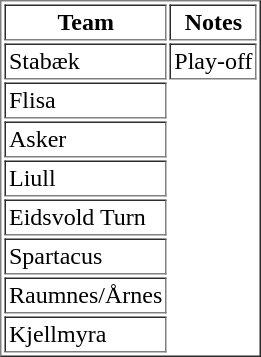<table border="1" cellpadding="2">
<tr>
<th>Team</th>
<th>Notes</th>
</tr>
<tr>
<td>Stabæk</td>
<td>Play-off</td>
</tr>
<tr>
<td>Flisa</td>
</tr>
<tr>
<td>Asker</td>
</tr>
<tr>
<td>Liull</td>
</tr>
<tr>
<td>Eidsvold Turn</td>
</tr>
<tr>
<td>Spartacus</td>
</tr>
<tr>
<td>Raumnes/Årnes</td>
</tr>
<tr>
<td>Kjellmyra</td>
</tr>
</table>
